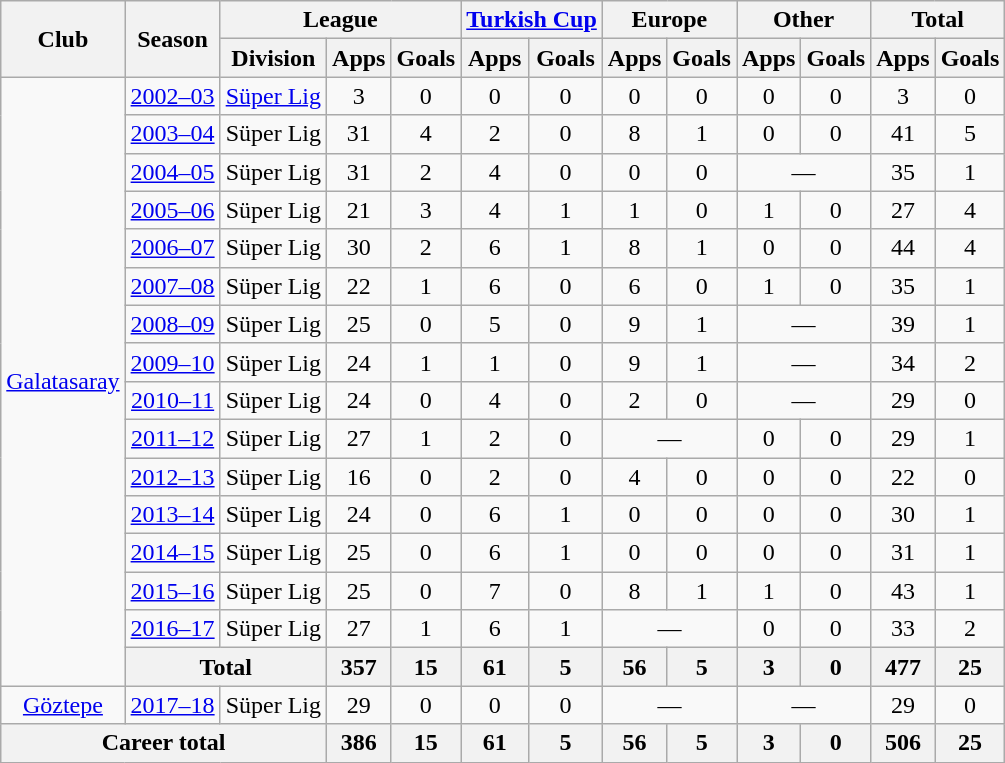<table class="wikitable" style="text-align:center">
<tr>
<th rowspan="2">Club</th>
<th rowspan="2">Season</th>
<th colspan="3">League</th>
<th colspan="2"><a href='#'>Turkish Cup</a></th>
<th colspan="2">Europe</th>
<th colspan="2">Other</th>
<th colspan="2">Total</th>
</tr>
<tr>
<th>Division</th>
<th>Apps</th>
<th>Goals</th>
<th>Apps</th>
<th>Goals</th>
<th>Apps</th>
<th>Goals</th>
<th>Apps</th>
<th>Goals</th>
<th>Apps</th>
<th>Goals</th>
</tr>
<tr>
<td rowspan="16"><a href='#'>Galatasaray</a></td>
<td><a href='#'>2002–03</a></td>
<td><a href='#'>Süper Lig</a></td>
<td>3</td>
<td>0</td>
<td>0</td>
<td>0</td>
<td>0</td>
<td>0</td>
<td>0</td>
<td>0</td>
<td>3</td>
<td>0</td>
</tr>
<tr>
<td><a href='#'>2003–04</a></td>
<td>Süper Lig</td>
<td>31</td>
<td>4</td>
<td>2</td>
<td>0</td>
<td>8</td>
<td>1</td>
<td>0</td>
<td>0</td>
<td>41</td>
<td>5</td>
</tr>
<tr>
<td><a href='#'>2004–05</a></td>
<td>Süper Lig</td>
<td>31</td>
<td>2</td>
<td>4</td>
<td>0</td>
<td>0</td>
<td>0</td>
<td colspan="2">—</td>
<td>35</td>
<td>1</td>
</tr>
<tr>
<td><a href='#'>2005–06</a></td>
<td>Süper Lig</td>
<td>21</td>
<td>3</td>
<td>4</td>
<td>1</td>
<td>1</td>
<td>0</td>
<td>1</td>
<td>0</td>
<td>27</td>
<td>4</td>
</tr>
<tr>
<td><a href='#'>2006–07</a></td>
<td>Süper Lig</td>
<td>30</td>
<td>2</td>
<td>6</td>
<td>1</td>
<td>8</td>
<td>1</td>
<td>0</td>
<td>0</td>
<td>44</td>
<td>4</td>
</tr>
<tr>
<td><a href='#'>2007–08</a></td>
<td>Süper Lig</td>
<td>22</td>
<td>1</td>
<td>6</td>
<td>0</td>
<td>6</td>
<td>0</td>
<td>1</td>
<td>0</td>
<td>35</td>
<td>1</td>
</tr>
<tr>
<td><a href='#'>2008–09</a></td>
<td>Süper Lig</td>
<td>25</td>
<td>0</td>
<td>5</td>
<td>0</td>
<td>9</td>
<td>1</td>
<td colspan="2">—</td>
<td>39</td>
<td>1</td>
</tr>
<tr>
<td><a href='#'>2009–10</a></td>
<td>Süper Lig</td>
<td>24</td>
<td>1</td>
<td>1</td>
<td>0</td>
<td>9</td>
<td>1</td>
<td colspan="2">—</td>
<td>34</td>
<td>2</td>
</tr>
<tr>
<td><a href='#'>2010–11</a></td>
<td>Süper Lig</td>
<td>24</td>
<td>0</td>
<td>4</td>
<td>0</td>
<td>2</td>
<td>0</td>
<td colspan="2">—</td>
<td>29</td>
<td>0</td>
</tr>
<tr>
<td><a href='#'>2011–12</a></td>
<td>Süper Lig</td>
<td>27</td>
<td>1</td>
<td>2</td>
<td>0</td>
<td colspan="2">—</td>
<td>0</td>
<td>0</td>
<td>29</td>
<td>1</td>
</tr>
<tr>
<td><a href='#'>2012–13</a></td>
<td>Süper Lig</td>
<td>16</td>
<td>0</td>
<td>2</td>
<td>0</td>
<td>4</td>
<td>0</td>
<td>0</td>
<td>0</td>
<td>22</td>
<td>0</td>
</tr>
<tr>
<td><a href='#'>2013–14</a></td>
<td>Süper Lig</td>
<td>24</td>
<td>0</td>
<td>6</td>
<td>1</td>
<td>0</td>
<td>0</td>
<td>0</td>
<td>0</td>
<td>30</td>
<td>1</td>
</tr>
<tr>
<td><a href='#'>2014–15</a></td>
<td>Süper Lig</td>
<td>25</td>
<td>0</td>
<td>6</td>
<td>1</td>
<td>0</td>
<td>0</td>
<td>0</td>
<td>0</td>
<td>31</td>
<td>1</td>
</tr>
<tr>
<td><a href='#'>2015–16</a></td>
<td>Süper Lig</td>
<td>25</td>
<td>0</td>
<td>7</td>
<td>0</td>
<td>8</td>
<td>1</td>
<td>1</td>
<td>0</td>
<td>43</td>
<td>1</td>
</tr>
<tr>
<td><a href='#'>2016–17</a></td>
<td>Süper Lig</td>
<td>27</td>
<td>1</td>
<td>6</td>
<td>1</td>
<td colspan="2">—</td>
<td>0</td>
<td>0</td>
<td>33</td>
<td>2</td>
</tr>
<tr>
<th colspan="2">Total</th>
<th>357</th>
<th>15</th>
<th>61</th>
<th>5</th>
<th>56</th>
<th>5</th>
<th>3</th>
<th>0</th>
<th>477</th>
<th>25</th>
</tr>
<tr>
<td><a href='#'>Göztepe</a></td>
<td><a href='#'>2017–18</a></td>
<td>Süper Lig</td>
<td>29</td>
<td>0</td>
<td>0</td>
<td>0</td>
<td colspan="2">—</td>
<td colspan="2">—</td>
<td>29</td>
<td>0</td>
</tr>
<tr>
<th colspan="3">Career total</th>
<th>386</th>
<th>15</th>
<th>61</th>
<th>5</th>
<th>56</th>
<th>5</th>
<th>3</th>
<th>0</th>
<th>506</th>
<th>25</th>
</tr>
</table>
